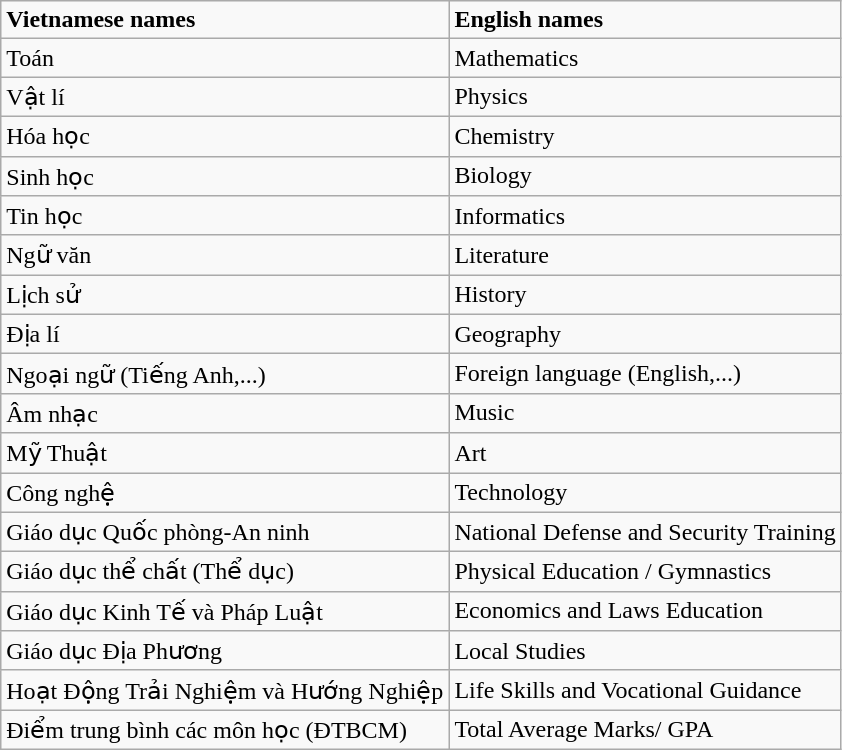<table class="wikitable">
<tr>
<td><strong>Vietnamese names</strong></td>
<td><strong>English names</strong></td>
</tr>
<tr>
<td>Toán</td>
<td>Mathematics</td>
</tr>
<tr>
<td>Vật lí</td>
<td>Physics</td>
</tr>
<tr>
<td>Hóa học</td>
<td>Chemistry</td>
</tr>
<tr>
<td>Sinh học</td>
<td>Biology</td>
</tr>
<tr>
<td>Tin học</td>
<td>Informatics</td>
</tr>
<tr>
<td>Ngữ văn</td>
<td>Literature</td>
</tr>
<tr>
<td>Lịch sử</td>
<td>History</td>
</tr>
<tr>
<td>Địa lí</td>
<td>Geography</td>
</tr>
<tr>
<td>Ngoại ngữ  (Tiếng Anh,...)</td>
<td>Foreign language (English,...)</td>
</tr>
<tr>
<td>Âm nhạc</td>
<td>Music</td>
</tr>
<tr>
<td>Mỹ Thuật</td>
<td>Art</td>
</tr>
<tr>
<td>Công nghệ</td>
<td>Technology</td>
</tr>
<tr>
<td>Giáo dục Quốc phòng-An ninh</td>
<td>National Defense and Security Training</td>
</tr>
<tr>
<td>Giáo dục thể chất (Thể dục)</td>
<td>Physical Education / Gymnastics</td>
</tr>
<tr>
<td>Giáo dục Kinh Tế và Pháp Luật</td>
<td>Economics and Laws Education</td>
</tr>
<tr>
<td>Giáo dục Địa Phương</td>
<td>Local Studies</td>
</tr>
<tr>
<td>Hoạt Động Trải Nghiệm và Hướng Nghiệp</td>
<td>Life Skills and Vocational Guidance</td>
</tr>
<tr>
<td>Điểm trung bình các môn học (ĐTBCM)</td>
<td>Total Average Marks/ GPA</td>
</tr>
</table>
